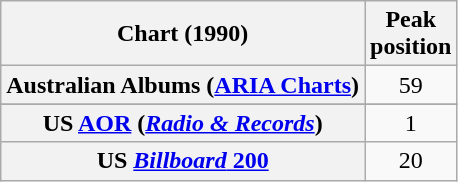<table class="wikitable sortable plainrowheaders" style="text-align:center">
<tr>
<th scope="col">Chart (1990)</th>
<th scope="col">Peak<br> position</th>
</tr>
<tr>
<th scope="row">Australian Albums (<a href='#'>ARIA Charts</a>)</th>
<td>59</td>
</tr>
<tr>
</tr>
<tr>
</tr>
<tr>
</tr>
<tr>
</tr>
<tr>
</tr>
<tr>
</tr>
<tr>
<th scope="row">US <a href='#'>AOR</a> (<em><a href='#'>Radio & Records</a></em>)</th>
<td>1</td>
</tr>
<tr>
<th scope="row">US <a href='#'><em>Billboard</em> 200</a></th>
<td>20</td>
</tr>
</table>
